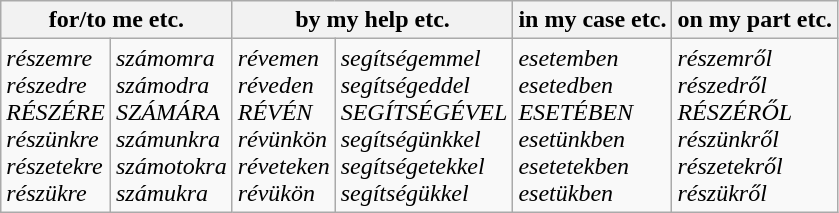<table class="wikitable" align=center>
<tr>
<th colspan=2>for/to me etc.</th>
<th colspan=2>by my help etc.</th>
<th>in my case etc.</th>
<th>on my part etc.</th>
</tr>
<tr>
<td><em>részemre</em><br><em>részedre</em><br><em>RÉSZÉRE</em><br><em>részünkre</em><br><em>részetekre</em><br><em>részükre</em></td>
<td><em>számomra</em><br><em>számodra</em><br><em>SZÁMÁRA</em><br><em>számunkra</em><br><em>számotokra</em><br><em>számukra</em></td>
<td><em>révemen</em><br><em>réveden</em><br><em>RÉVÉN</em><br><em>révünkön</em><br><em>réveteken</em><br><em>révükön</em></td>
<td><em>segítségemmel</em><br><em>segítségeddel</em><br><em>SEGÍTSÉGÉVEL</em><br><em>segítségünkkel</em><br><em>segítségetekkel</em><br><em>segítségükkel</em></td>
<td><em>esetemben</em><br><em>esetedben</em><br><em>ESETÉBEN</em><br><em>esetünkben</em><br><em>esetetekben</em><br><em>esetükben</em></td>
<td><em>részemről</em><br><em>részedről</em><br><em>RÉSZÉRŐL</em><br><em>részünkről</em><br><em>részetekről</em><br><em>részükről</em></td>
</tr>
</table>
